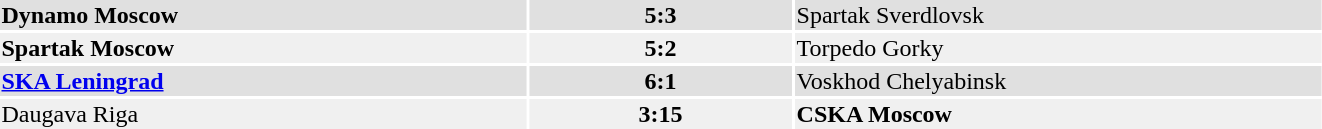<table width="70%">
<tr bgcolor="#e0e0e0">
<td style="width:40%;"><strong>Dynamo Moscow</strong></td>
<th style="width:20%;"><strong>5:3</strong></th>
<td style="width:40%;">Spartak Sverdlovsk</td>
</tr>
<tr bgcolor="#f0f0f0">
<td><strong>Spartak Moscow</strong></td>
<td align="center"><strong>5:2</strong></td>
<td>Torpedo Gorky</td>
</tr>
<tr bgcolor="#e0e0e0">
<td><strong><a href='#'>SKA Leningrad</a></strong></td>
<td align="center"><strong>6:1</strong></td>
<td>Voskhod Chelyabinsk</td>
</tr>
<tr bgcolor="#f0f0f0">
<td>Daugava Riga</td>
<td align="center"><strong>3:15</strong></td>
<td><strong>CSKA Moscow</strong></td>
</tr>
</table>
